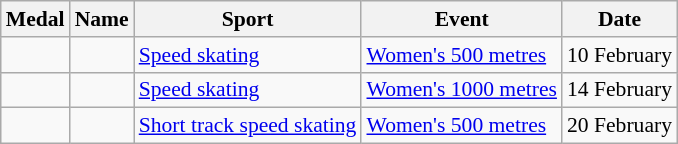<table class="wikitable sortable" style="font-size:90%">
<tr>
<th>Medal</th>
<th>Name</th>
<th>Sport</th>
<th>Event</th>
<th>Date</th>
</tr>
<tr>
<td></td>
<td></td>
<td><a href='#'>Speed skating</a></td>
<td><a href='#'>Women's 500 metres</a></td>
<td>10 February</td>
</tr>
<tr>
<td></td>
<td></td>
<td><a href='#'>Speed skating</a></td>
<td><a href='#'>Women's 1000 metres</a></td>
<td>14 February</td>
</tr>
<tr>
<td></td>
<td></td>
<td><a href='#'>Short track speed skating</a></td>
<td><a href='#'>Women's 500 metres</a></td>
<td>20 February</td>
</tr>
</table>
